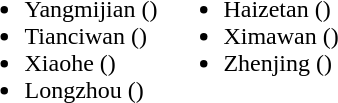<table>
<tr>
<td valign="top"><br><ul><li>Yangmijian  ()</li><li>Tianciwan ()</li><li>Xiaohe ()</li><li>Longzhou ()</li></ul></td>
<td valign="top"><br><ul><li>Haizetan ()</li><li>Ximawan  ()</li><li>Zhenjing ()</li></ul></td>
</tr>
</table>
